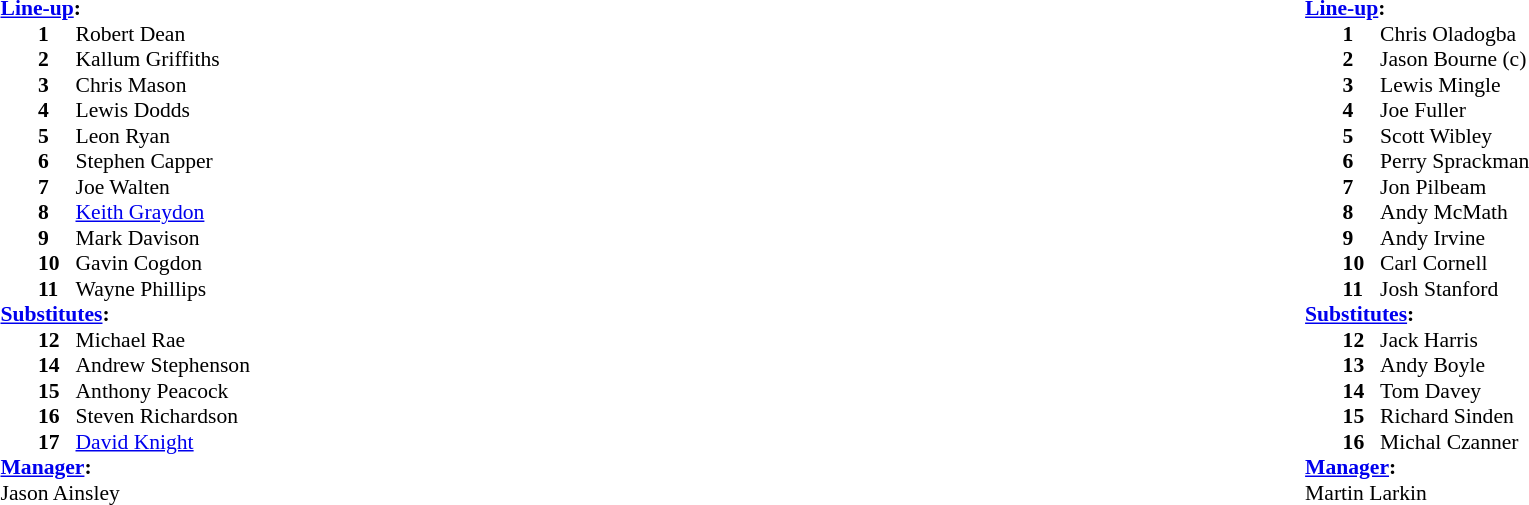<table width="100%">
<tr>
<td valign="top" width="50%"><br><table style="font-size: 90%" cellspacing="0" cellpadding="0">
<tr>
<td colspan="4"><strong><a href='#'>Line-up</a>:</strong></td>
</tr>
<tr>
<th width="25"></th>
<th width="25"></th>
</tr>
<tr>
<td></td>
<td><strong>1</strong></td>
<td> Robert Dean</td>
</tr>
<tr>
<td></td>
<td><strong>2</strong></td>
<td> Kallum Griffiths</td>
</tr>
<tr>
<td></td>
<td><strong>3</strong></td>
<td> Chris Mason</td>
</tr>
<tr>
<td></td>
<td><strong>4</strong></td>
<td> Lewis Dodds</td>
<td></td>
</tr>
<tr>
<td></td>
<td><strong>5</strong></td>
<td> Leon Ryan</td>
</tr>
<tr>
<td></td>
<td><strong>6</strong></td>
<td> Stephen Capper</td>
</tr>
<tr>
<td></td>
<td><strong>7</strong></td>
<td> Joe Walten</td>
<td></td>
<td></td>
</tr>
<tr>
<td></td>
<td><strong>8</strong></td>
<td> <a href='#'>Keith Graydon</a></td>
</tr>
<tr>
<td></td>
<td><strong>9</strong></td>
<td> Mark Davison</td>
<td></td>
<td></td>
</tr>
<tr>
<td></td>
<td><strong>10</strong></td>
<td> Gavin Cogdon</td>
</tr>
<tr>
<td></td>
<td><strong>11</strong></td>
<td> Wayne Phillips</td>
<td></td>
<td></td>
</tr>
<tr>
<td colspan=4><strong><a href='#'>Substitutes</a>:</strong></td>
</tr>
<tr>
<td></td>
<td><strong>12</strong></td>
<td> Michael Rae</td>
<td></td>
<td></td>
</tr>
<tr>
<td></td>
<td><strong>14</strong></td>
<td> Andrew Stephenson</td>
<td></td>
<td></td>
</tr>
<tr>
<td></td>
<td><strong>15</strong></td>
<td> Anthony Peacock</td>
<td></td>
<td></td>
</tr>
<tr>
<td></td>
<td><strong>16</strong></td>
<td> Steven Richardson</td>
</tr>
<tr>
<td></td>
<td><strong>17</strong></td>
<td> <a href='#'>David Knight</a></td>
</tr>
<tr>
<td colspan=4><strong><a href='#'>Manager</a>:</strong></td>
</tr>
<tr>
<td colspan="4"> Jason Ainsley</td>
</tr>
</table>
</td>
<td valign="top" width="50%"><br><table style="font-size: 90%" cellspacing="0" cellpadding="0" align=center>
<tr>
<td colspan="4"><strong><a href='#'>Line-up</a>:</strong></td>
</tr>
<tr>
<th width="25"></th>
<th width="25"></th>
</tr>
<tr>
<td></td>
<td><strong>1</strong></td>
<td> Chris Oladogba</td>
</tr>
<tr>
<td></td>
<td><strong>2</strong></td>
<td> Jason Bourne (c)</td>
</tr>
<tr>
<td></td>
<td><strong>3</strong></td>
<td> Lewis Mingle</td>
</tr>
<tr>
<td></td>
<td><strong>4</strong></td>
<td> Joe Fuller</td>
<td></td>
<td></td>
</tr>
<tr>
<td></td>
<td><strong>5</strong></td>
<td> Scott Wibley</td>
</tr>
<tr>
<td></td>
<td><strong>6</strong></td>
<td> Perry Sprackman</td>
<td></td>
</tr>
<tr>
<td></td>
<td><strong>7</strong></td>
<td> Jon Pilbeam</td>
<td></td>
<td></td>
</tr>
<tr>
<td></td>
<td><strong>8</strong></td>
<td> Andy McMath</td>
</tr>
<tr>
<td></td>
<td><strong>9</strong></td>
<td> Andy Irvine</td>
</tr>
<tr>
<td></td>
<td><strong>10</strong></td>
<td> Carl Cornell</td>
<td></td>
<td></td>
</tr>
<tr>
<td></td>
<td><strong>11</strong></td>
<td> Josh Stanford</td>
</tr>
<tr>
<td colspan=4><strong><a href='#'>Substitutes</a>:</strong></td>
</tr>
<tr>
<td></td>
<td><strong>12</strong></td>
<td> Jack Harris</td>
<td></td>
<td></td>
</tr>
<tr>
<td></td>
<td><strong>13</strong></td>
<td>  Andy Boyle</td>
</tr>
<tr>
<td></td>
<td><strong>14</strong></td>
<td> Tom Davey</td>
<td></td>
<td></td>
</tr>
<tr>
<td></td>
<td><strong>15</strong></td>
<td> Richard Sinden</td>
<td></td>
<td></td>
</tr>
<tr>
<td></td>
<td><strong>16</strong></td>
<td> Michal Czanner</td>
</tr>
<tr>
<td colspan=4><strong><a href='#'>Manager</a>:</strong></td>
</tr>
<tr>
<td colspan="4"> Martin Larkin</td>
</tr>
<tr>
</tr>
</table>
</td>
</tr>
</table>
